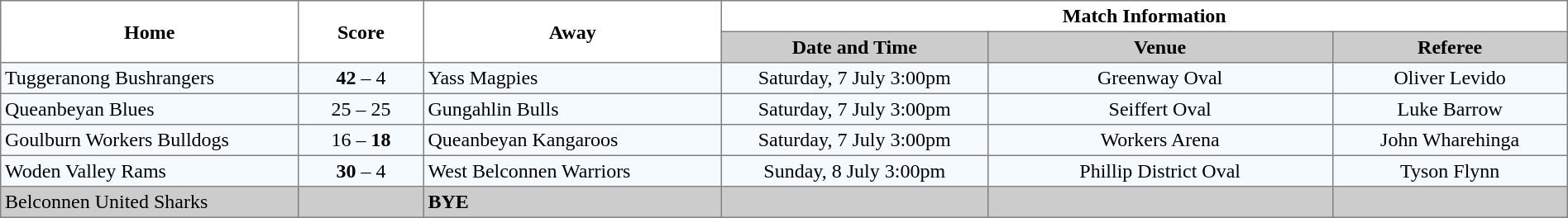<table border="1" cellpadding="3" cellspacing="0" width="100%" style="border-collapse:collapse;  text-align:center;">
<tr>
<th rowspan="2" width="19%">Home</th>
<th rowspan="2" width="8%">Score</th>
<th rowspan="2" width="19%">Away</th>
<th colspan="3">Match Information</th>
</tr>
<tr bgcolor="#CCCCCC">
<th width="17%">Date and Time</th>
<th width="22%">Venue</th>
<th width="50%">Referee</th>
</tr>
<tr style="text-align:center; background:#f5faff;">
<td align="left"> Tuggeranong Bushrangers</td>
<td><strong>42</strong> – 4</td>
<td align="left"> Yass Magpies</td>
<td>Saturday, 7 July 3:00pm</td>
<td>Greenway Oval</td>
<td>Oliver Levido</td>
</tr>
<tr style="text-align:center; background:#f5faff;">
<td align="left"> Queanbeyan Blues</td>
<td>25 – 25</td>
<td align="left"> Gungahlin Bulls</td>
<td>Saturday, 7 July 3:00pm</td>
<td>Seiffert Oval</td>
<td>Luke Barrow</td>
</tr>
<tr style="text-align:center; background:#f5faff;">
<td align="left"><strong></strong> Goulburn Workers Bulldogs</td>
<td>16 – <strong>18</strong></td>
<td align="left"> Queanbeyan Kangaroos</td>
<td>Saturday, 7 July 3:00pm</td>
<td>Workers Arena</td>
<td>John Wharehinga</td>
</tr>
<tr style="text-align:center; background:#f5faff;">
<td align="left"> Woden Valley Rams</td>
<td><strong>30</strong> – 4</td>
<td align="left"> West Belconnen Warriors</td>
<td>Sunday, 8 July 3:00pm</td>
<td>Phillip District Oval</td>
<td>Tyson Flynn</td>
</tr>
<tr style="text-align:center; background:#CCCCCC;">
<td align="left"> Belconnen United Sharks</td>
<td></td>
<td align="left"><strong>BYE</strong></td>
<td></td>
<td></td>
<td></td>
</tr>
</table>
